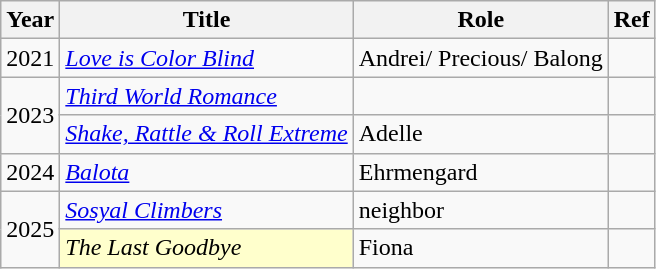<table class="wikitable sortable">
<tr>
<th>Year</th>
<th>Title</th>
<th>Role</th>
<th>Ref</th>
</tr>
<tr>
<td>2021</td>
<td><em><a href='#'>Love is Color Blind</a></em></td>
<td>Andrei/ Precious/ Balong</td>
<td align="center"></td>
</tr>
<tr>
<td rowspan=2>2023</td>
<td><em><a href='#'>Third World Romance</a></em></td>
<td></td>
<td align="center"></td>
</tr>
<tr>
<td><em><a href='#'>Shake, Rattle & Roll Extreme</a></em></td>
<td>Adelle</td>
<td align="center"></td>
</tr>
<tr>
<td>2024</td>
<td><em><a href='#'>Balota</a></em></td>
<td>Ehrmengard</td>
<td align="center"></td>
</tr>
<tr>
<td rowspan="2">2025</td>
<td><em><a href='#'>Sosyal Climbers</a></em></td>
<td>neighbor</td>
<td align="center"></td>
</tr>
<tr>
<td scope="row" style="background:#ffc;"><em>The Last Goodbye</em></td>
<td>Fiona</td>
<td align="center"></td>
</tr>
</table>
